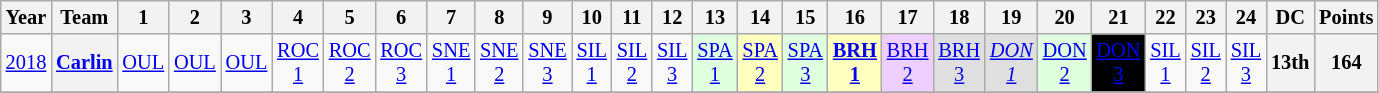<table class="wikitable" style="text-align:center; font-size:85%">
<tr>
<th>Year</th>
<th>Team</th>
<th>1</th>
<th>2</th>
<th>3</th>
<th>4</th>
<th>5</th>
<th>6</th>
<th>7</th>
<th>8</th>
<th>9</th>
<th>10</th>
<th>11</th>
<th>12</th>
<th>13</th>
<th>14</th>
<th>15</th>
<th>16</th>
<th>17</th>
<th>18</th>
<th>19</th>
<th>20</th>
<th>21</th>
<th>22</th>
<th>23</th>
<th>24</th>
<th>DC</th>
<th>Points</th>
</tr>
<tr>
<td><a href='#'>2018</a></td>
<th><a href='#'>Carlin</a></th>
<td><a href='#'>OUL</a></td>
<td><a href='#'>OUL</a></td>
<td><a href='#'>OUL</a></td>
<td><a href='#'>ROC<br>1</a></td>
<td><a href='#'>ROC<br>2</a></td>
<td><a href='#'>ROC<br>3</a></td>
<td><a href='#'>SNE<br>1</a></td>
<td><a href='#'>SNE<br>2</a></td>
<td><a href='#'>SNE<br>3</a></td>
<td><a href='#'>SIL<br>1</a></td>
<td><a href='#'>SIL<br>2</a></td>
<td><a href='#'>SIL<br>3</a></td>
<td style="background:#dfffdf;"><a href='#'>SPA<br>1</a><br></td>
<td style="background:#ffffbf;"><a href='#'>SPA<br>2</a><br></td>
<td style="background:#dfffdf;"><a href='#'>SPA<br>3</a><br></td>
<td style="background:#ffffbf;"><strong><a href='#'>BRH<br>1</a></strong><br></td>
<td style="background:#efcfff;"><a href='#'>BRH<br>2</a><br></td>
<td style="background:#dfdfdf;"><a href='#'>BRH<br>3</a><br></td>
<td style="background:#dfdfdf;"><em><a href='#'>DON<br>1</a></em><br></td>
<td style="background:#dfffdf;"><a href='#'>DON<br>2</a><br></td>
<td style="background:#000000; color:white;"><a href='#'>DON<br>3</a><br></td>
<td><a href='#'>SIL<br>1</a></td>
<td><a href='#'>SIL<br>2</a></td>
<td><a href='#'>SIL<br>3</a></td>
<th>13th</th>
<th>164</th>
</tr>
<tr>
</tr>
</table>
